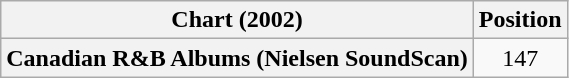<table class="wikitable sortable plainrowheaders" style="text-align:center;">
<tr>
<th scope="col">Chart (2002)</th>
<th scope="col">Position</th>
</tr>
<tr>
<th scope="row">Canadian R&B Albums (Nielsen SoundScan)</th>
<td align=center>147</td>
</tr>
</table>
